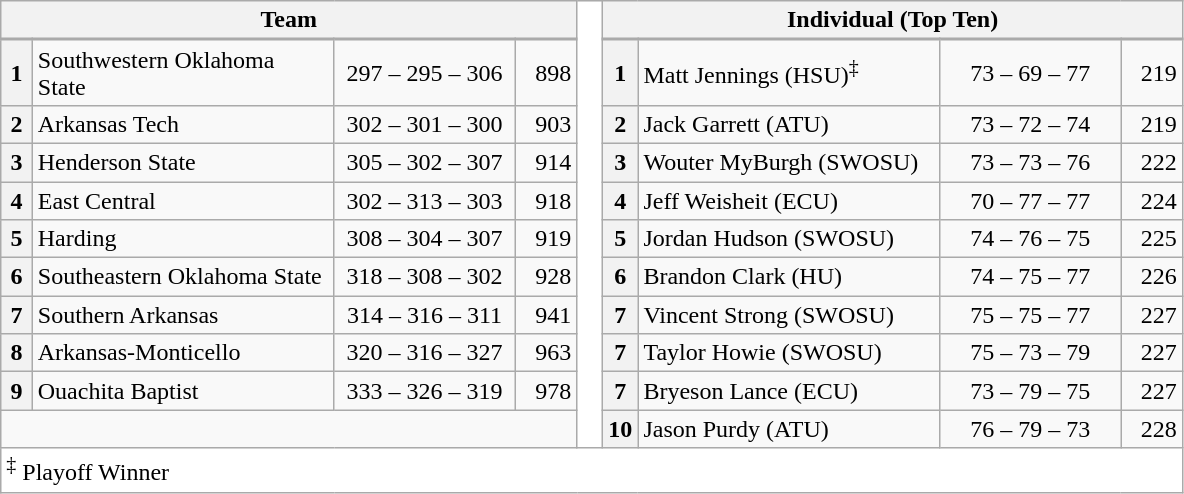<table class="wikitable">
<tr>
<th colspan=4>Team</th>
<td rowspan=12 width=10 bgcolor=#ffffff></td>
<th colspan=4>Individual (Top Ten)</th>
</tr>
<tr height=0>
<td style="padding:0" width=20></td>
<td style="padding:0" width=200></td>
<td style="padding:0" width=120></td>
<td style="padding:0" width=40></td>
<td style="padding:0" width=20></td>
<td style="padding:0" width=200></td>
<td style="padding:0" width=120></td>
<td style="padding:0" width=40></td>
</tr>
<tr>
<th>1</th>
<td>Southwestern Oklahoma State</td>
<td align=center>297 – 295 – 306</td>
<td align=right>898</td>
<th>1</th>
<td>Matt Jennings (HSU)<sup>‡</sup></td>
<td align=center>73 – 69 – 77</td>
<td align=right>219</td>
</tr>
<tr>
<th>2</th>
<td>Arkansas Tech</td>
<td align=center>302 – 301 – 300</td>
<td align=right>903</td>
<th>2</th>
<td>Jack Garrett (ATU)</td>
<td align=center>73 – 72 – 74</td>
<td align=right>219</td>
</tr>
<tr>
<th>3</th>
<td>Henderson State</td>
<td align=center>305 – 302 – 307</td>
<td align=right>914</td>
<th>3</th>
<td>Wouter MyBurgh (SWOSU)</td>
<td align=center>73 – 73 – 76</td>
<td align=right>222</td>
</tr>
<tr>
<th>4</th>
<td>East Central</td>
<td align=center>302 – 313 – 303</td>
<td align=right>918</td>
<th>4</th>
<td>Jeff Weisheit (ECU)</td>
<td align=center>70 – 77 – 77</td>
<td align=right>224</td>
</tr>
<tr>
<th>5</th>
<td>Harding</td>
<td align=center>308 – 304 – 307</td>
<td align=right>919</td>
<th>5</th>
<td>Jordan Hudson (SWOSU)</td>
<td align=center>74 – 76 – 75</td>
<td align=right>225</td>
</tr>
<tr>
<th>6</th>
<td>Southeastern Oklahoma State</td>
<td align=center>318 – 308 – 302</td>
<td align=right>928</td>
<th>6</th>
<td>Brandon Clark (HU)</td>
<td align=center>74 – 75 – 77</td>
<td align=right>226</td>
</tr>
<tr>
<th>7</th>
<td>Southern Arkansas</td>
<td align=center>314 – 316 – 311</td>
<td align=right>941</td>
<th>7</th>
<td>Vincent Strong (SWOSU)</td>
<td align=center>75 – 75 – 77</td>
<td align=right>227</td>
</tr>
<tr>
<th>8</th>
<td>Arkansas-Monticello</td>
<td align=center>320 – 316 – 327</td>
<td align=right>963</td>
<th>7</th>
<td>Taylor Howie (SWOSU)</td>
<td align=center>75 – 73 – 79</td>
<td align=right>227</td>
</tr>
<tr>
<th>9</th>
<td>Ouachita Baptist</td>
<td align=center>333 – 326 – 319</td>
<td align=right>978</td>
<th>7</th>
<td>Bryeson Lance (ECU)</td>
<td align=center>73 – 79 – 75</td>
<td align=right>227</td>
</tr>
<tr>
<td colspan=4></td>
<th>10</th>
<td>Jason Purdy (ATU)</td>
<td align=center>76 – 79 – 73</td>
<td align=right>228</td>
</tr>
<tr>
<td colspan=9 bgcolor=#ffffff><sup>‡</sup> Playoff Winner</td>
</tr>
</table>
